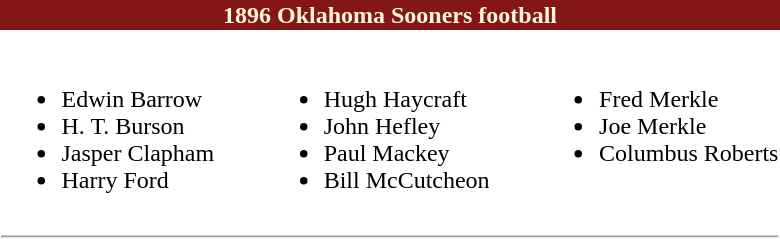<table class="toccolours" style="text-align: left;">
<tr>
<td colspan=11 style="color:#FDF9D8;background:#841617; text-align: center"><strong>1896 Oklahoma Sooners football</strong></td>
</tr>
<tr>
<td valign="top"><br><ul><li>Edwin Barrow</li><li>H. T. Burson</li><li>Jasper Clapham</li><li>Harry Ford</li></ul></td>
<td width="25"> </td>
<td valign="top"><br><ul><li>Hugh Haycraft</li><li>John Hefley</li><li>Paul Mackey</li><li>Bill McCutcheon</li></ul></td>
<td width="25"> </td>
<td valign="top"><br><ul><li>Fred Merkle</li><li>Joe Merkle</li><li>Columbus Roberts</li></ul></td>
</tr>
<tr>
<td colspan="7"><hr></td>
</tr>
</table>
